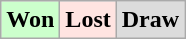<table class="wikitable">
<tr>
<td bgcolor="#ccffcc"><strong>Won</strong></td>
<td bgcolor="FFE4E1"><strong>Lost</strong></td>
<td bgcolor="DCDCDC"><strong>Draw</strong></td>
</tr>
</table>
